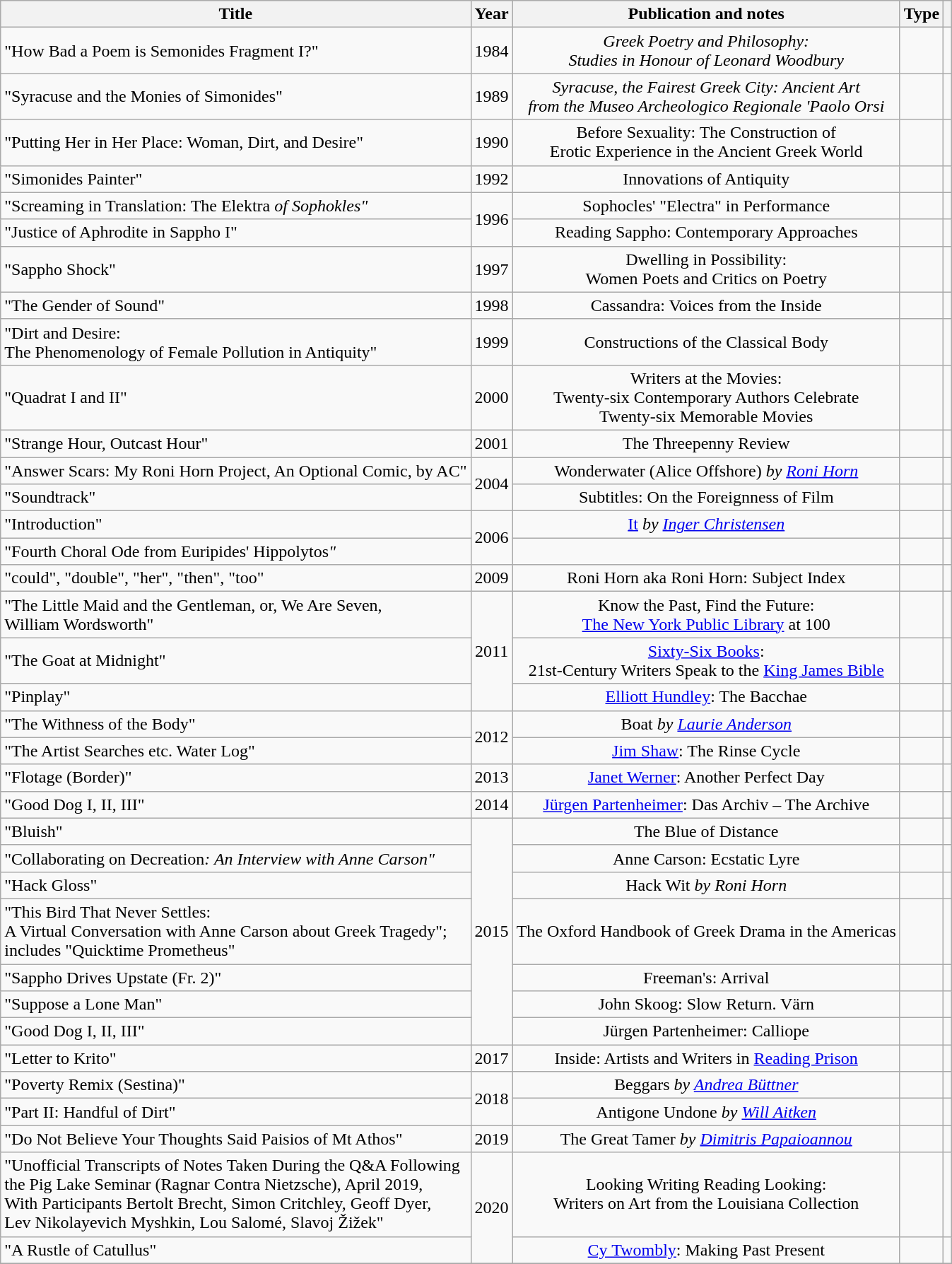<table class="wikitable sortable" style="text-align:center;">
<tr>
<th>Title</th>
<th>Year</th>
<th>Publication and notes</th>
<th>Type</th>
<th class=unsortable></th>
</tr>
<tr>
<td style="text-align:left">"How Bad a Poem is Semonides Fragment I?"</td>
<td>1984</td>
<td><em>Greek Poetry and Philosophy:<br>Studies in Honour of Leonard Woodbury</em><br></td>
<td></td>
<td></td>
</tr>
<tr>
<td style="text-align:left">"Syracuse and the Monies of Simonides"</td>
<td>1989</td>
<td><em>Syracuse, the Fairest Greek City: Ancient Art<br>from the Museo Archeologico Regionale 'Paolo Orsi<strong><br></td>
<td></td>
<td></td>
</tr>
<tr>
<td style="text-align:left">"Putting Her in Her Place: Woman, Dirt, and Desire"</td>
<td>1990</td>
<td></em>Before Sexuality: The Construction of<br>Erotic Experience in the Ancient Greek World<em><br></td>
<td></td>
<td></td>
</tr>
<tr>
<td style="text-align:left">"Simonides Painter"</td>
<td>1992</td>
<td></em>Innovations of Antiquity<em><br></td>
<td></td>
<td></td>
</tr>
<tr>
<td style="text-align:left">"Screaming in Translation: The </em>Elektra<em> of Sophokles"</td>
<td rowspan="2">1996</td>
<td></em>Sophocles' "Electra" in Performance<em><br></td>
<td></td>
<td></td>
</tr>
<tr>
<td style="text-align:left">"Justice of Aphrodite in Sappho I"</td>
<td></em>Reading Sappho: Contemporary Approaches<em><br></td>
<td></td>
<td></td>
</tr>
<tr>
<td style="text-align:left">"Sappho Shock"</td>
<td>1997</td>
<td></em>Dwelling in Possibility:<br>Women Poets and Critics on Poetry<em><br></td>
<td></td>
<td></td>
</tr>
<tr>
<td style="text-align:left">"The Gender of Sound"</td>
<td>1998</td>
<td></em>Cassandra: Voices from the Inside<em><br></td>
<td></td>
<td></td>
</tr>
<tr>
<td style="text-align:left">"Dirt and Desire:<br>The Phenomenology of Female Pollution in Antiquity"</td>
<td>1999</td>
<td></em>Constructions of the Classical Body<em><br></td>
<td></td>
<td></td>
</tr>
<tr>
<td style="text-align:left">"Quadrat I and II"</td>
<td>2000</td>
<td></em>Writers at the Movies:<br>Twenty-six Contemporary Authors Celebrate<br>Twenty-six Memorable Movies<em><br></td>
<td></td>
<td></td>
</tr>
<tr>
<td style="text-align:left">"Strange Hour, Outcast Hour"</td>
<td>2001</td>
<td></em>The Threepenny Review<em><br></td>
<td></td>
<td></td>
</tr>
<tr>
<td style="text-align:left">"Answer Scars: My Roni Horn Project, An Optional Comic, by AC"</td>
<td rowspan="2">2004</td>
<td></em>Wonderwater (Alice Offshore)<em> by <a href='#'>Roni Horn</a><br></td>
<td></td>
<td></td>
</tr>
<tr>
<td style="text-align:left">"Soundtrack"</td>
<td></em>Subtitles: On the Foreignness of Film<em><br></td>
<td></td>
<td></td>
</tr>
<tr>
<td style="text-align:left">"Introduction"</td>
<td rowspan="2">2006</td>
<td></em><a href='#'>It</a><em> by <a href='#'>Inger Christensen</a><br></td>
<td></td>
<td></td>
</tr>
<tr>
<td style="text-align:left">"Fourth Choral Ode from Euripides' </em>Hippolytos<em>"</td>
<td></td>
<td></td>
<td></td>
</tr>
<tr>
<td style="text-align:left">"could", "double", "her", "then", "too"</td>
<td>2009</td>
<td></em>Roni Horn aka Roni Horn: Subject Index<em><br></td>
<td></td>
<td></td>
</tr>
<tr>
<td style="text-align:left">"The Little Maid and the Gentleman, or, We Are Seven,<br>William Wordsworth"</td>
<td rowspan="3">2011</td>
<td></em>Know the Past, Find the Future:<br><a href='#'>The New York Public Library</a> at 100<em><br></td>
<td></td>
<td></td>
</tr>
<tr>
<td style="text-align:left">"The Goat at Midnight"</td>
<td></em><a href='#'>Sixty-Six Books</a>:<br>21st-Century Writers Speak to the <a href='#'>King James Bible</a><em><br></td>
<td></td>
<td></td>
</tr>
<tr>
<td style="text-align:left">"Pinplay"</td>
<td></em><a href='#'>Elliott Hundley</a>: The Bacchae<em><br></td>
<td></td>
<td></td>
</tr>
<tr>
<td style="text-align:left">"The Withness of the Body"</td>
<td rowspan="2">2012</td>
<td></em>Boat<em> by <a href='#'>Laurie Anderson</a><br></td>
<td></td>
<td></td>
</tr>
<tr>
<td style="text-align:left">"The Artist Searches etc. Water Log"</td>
<td></em><a href='#'>Jim Shaw</a>: The Rinse Cycle<em><br></td>
<td></td>
<td></td>
</tr>
<tr>
<td style="text-align:left">"Flotage (Border)"</td>
<td>2013</td>
<td></em><a href='#'>Janet Werner</a>: Another Perfect Day<em><br></td>
<td></td>
<td></td>
</tr>
<tr>
<td style="text-align:left">"Good Dog I, II, III"</td>
<td>2014</td>
<td></em><a href='#'>Jürgen Partenheimer</a>: Das Archiv – The Archive<em><br></td>
<td></td>
<td></td>
</tr>
<tr>
<td style="text-align:left">"Bluish"</td>
<td rowspan="7">2015</td>
<td></em>The Blue of Distance<em><br></td>
<td></td>
<td></td>
</tr>
<tr>
<td style="text-align:left">"Collaborating on </em>Decreation<em>: An Interview with Anne Carson"</td>
<td></em>Anne Carson: Ecstatic Lyre<em><br></td>
<td></td>
<td></td>
</tr>
<tr>
<td style="text-align:left">"Hack Gloss"</td>
<td></em>Hack Wit<em> by Roni Horn</td>
<td></td>
<td></td>
</tr>
<tr>
<td style="text-align:left">"This Bird That Never Settles:<br>A Virtual Conversation with Anne Carson about Greek Tragedy";<br>includes "Quicktime Prometheus"</td>
<td></em>The Oxford Handbook of Greek Drama in the Americas<em><br></td>
<td></td>
<td></td>
</tr>
<tr>
<td style="text-align:left">"Sappho Drives Upstate (Fr. 2)"</td>
<td></em>Freeman's: Arrival<em><br></td>
<td></td>
<td></td>
</tr>
<tr>
<td style="text-align:left">"Suppose a Lone Man"</td>
<td></em>John Skoog: Slow Return. Värn<em><br></td>
<td></td>
<td></td>
</tr>
<tr>
<td style="text-align:left">"Good Dog I, II, III"</td>
<td></em>Jürgen Partenheimer: Calliope<em><br></td>
<td></td>
<td></td>
</tr>
<tr>
<td style="text-align:left">"Letter to Krito"</td>
<td>2017</td>
<td></em>Inside: Artists and Writers in <a href='#'>Reading Prison</a><em><br></td>
<td></td>
<td></td>
</tr>
<tr>
<td style="text-align:left">"Poverty Remix (Sestina)"</td>
<td rowspan="2">2018</td>
<td></em>Beggars<em> by <a href='#'>Andrea Büttner</a><br></td>
<td></td>
<td></td>
</tr>
<tr>
<td style="text-align:left">"Part II: Handful of Dirt"</td>
<td></em>Antigone Undone<em> by <a href='#'>Will Aitken</a><br></td>
<td></td>
<td></td>
</tr>
<tr>
<td style="text-align:left">"Do Not Believe Your Thoughts Said Paisios of Mt Athos"</td>
<td>2019</td>
<td></em>The Great Tamer<em> by <a href='#'>Dimitris Papaioannou</a><br></td>
<td></td>
<td></td>
</tr>
<tr>
<td style="text-align:left">"Unofficial Transcripts of Notes Taken During the Q&A Following<br>the Pig Lake Seminar (Ragnar Contra Nietzsche), April 2019,<br>With Participants Bertolt Brecht, Simon Critchley, Geoff Dyer,<br>Lev Nikolayevich Myshkin, Lou Salomé, Slavoj Žižek"</td>
<td rowspan="2">2020</td>
<td></em>Looking Writing Reading Looking:<br>Writers on Art from the Louisiana Collection<em><br></td>
<td></td>
<td></td>
</tr>
<tr>
<td style="text-align:left">"A Rustle of Catullus"</td>
<td></em><a href='#'>Cy Twombly</a>: Making Past Present<em><br></td>
<td></td>
<td></td>
</tr>
<tr>
</tr>
</table>
